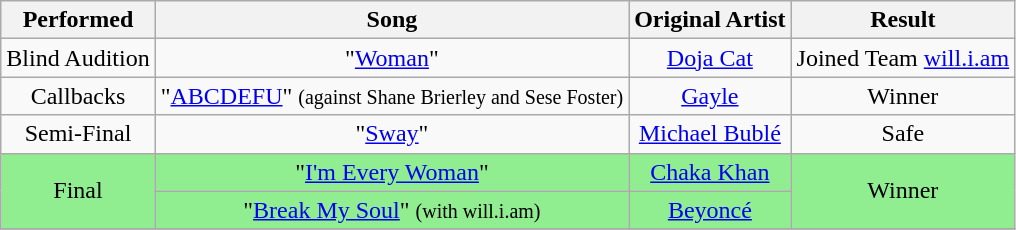<table class="wikitable plainrowheaders" style="text-align:center;">
<tr>
<th scope="col">Performed</th>
<th scope="col">Song</th>
<th scope="col">Original Artist</th>
<th scope="col">Result</th>
</tr>
<tr>
<td>Blind Audition</td>
<td>"<a href='#'>Woman</a>"</td>
<td><a href='#'>Doja Cat</a></td>
<td>Joined Team <a href='#'>will.i.am</a></td>
</tr>
<tr>
<td>Callbacks</td>
<td>"<a href='#'>ABCDEFU</a>" <small>(against Shane Brierley and Sese Foster)</small></td>
<td><a href='#'>Gayle</a></td>
<td>Winner</td>
</tr>
<tr>
<td>Semi-Final</td>
<td>"<a href='#'>Sway</a>"</td>
<td><a href='#'>Michael Bublé</a></td>
<td>Safe</td>
</tr>
<tr style="background:lightgreen;">
<td rowspan="2">Final</td>
<td>"<a href='#'>I'm Every Woman</a>"</td>
<td><a href='#'>Chaka Khan</a></td>
<td rowspan="2">Winner</td>
</tr>
<tr style="background:lightgreen;">
<td>"<a href='#'>Break My Soul</a>" <small>(with will.i.am)</small></td>
<td><a href='#'>Beyoncé</a></td>
</tr>
<tr>
</tr>
</table>
